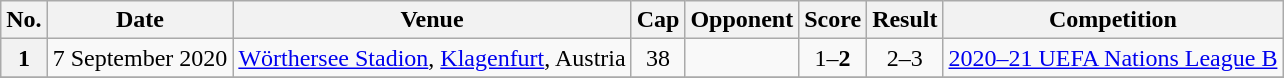<table class="wikitable sortable plainrowheaders">
<tr>
<th scope=col>No.</th>
<th scope=col data-sort-type=date>Date</th>
<th scope=col>Venue</th>
<th scope=col>Cap</th>
<th scope=col>Opponent</th>
<th scope=col>Score</th>
<th scope=col>Result</th>
<th scope=col>Competition</th>
</tr>
<tr>
<th align="center">1</th>
<td>7 September 2020</td>
<td><a href='#'>Wörthersee Stadion</a>, <a href='#'>Klagenfurt</a>, Austria</td>
<td align=center>38</td>
<td></td>
<td align=center>1–<strong>2</strong></td>
<td align=center>2–3</td>
<td><a href='#'>2020–21 UEFA Nations League B</a></td>
</tr>
<tr>
</tr>
</table>
